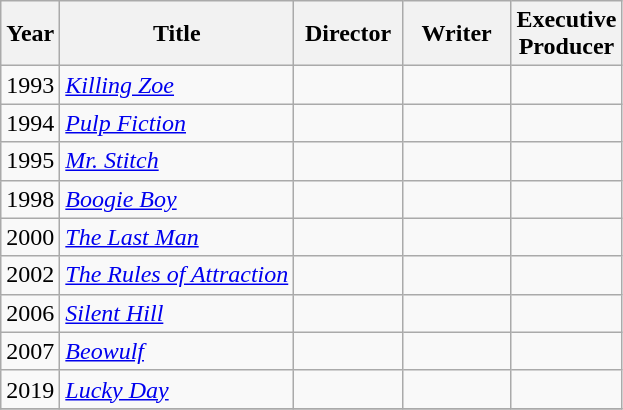<table class="wikitable">
<tr>
<th>Year</th>
<th>Title</th>
<th width=65>Director</th>
<th width=65>Writer</th>
<th width=65>Executive<br>Producer</th>
</tr>
<tr>
<td>1993</td>
<td><em><a href='#'>Killing Zoe</a></em></td>
<td></td>
<td></td>
<td></td>
</tr>
<tr>
<td>1994</td>
<td><em><a href='#'>Pulp Fiction</a></em></td>
<td></td>
<td></td>
<td></td>
</tr>
<tr>
<td>1995</td>
<td><em><a href='#'>Mr. Stitch</a></em></td>
<td></td>
<td></td>
<td></td>
</tr>
<tr>
<td>1998</td>
<td><em><a href='#'>Boogie Boy</a></em></td>
<td></td>
<td></td>
<td></td>
</tr>
<tr>
<td>2000</td>
<td><em><a href='#'>The Last Man</a></em></td>
<td></td>
<td></td>
<td></td>
</tr>
<tr>
<td>2002</td>
<td><em><a href='#'>The Rules of Attraction</a></em></td>
<td></td>
<td></td>
<td></td>
</tr>
<tr>
<td>2006</td>
<td><em><a href='#'>Silent Hill</a></em></td>
<td></td>
<td></td>
<td></td>
</tr>
<tr>
<td>2007</td>
<td><em><a href='#'>Beowulf</a></em></td>
<td></td>
<td></td>
<td></td>
</tr>
<tr>
<td>2019</td>
<td><em><a href='#'>Lucky Day</a></em></td>
<td></td>
<td></td>
<td></td>
</tr>
<tr>
</tr>
</table>
